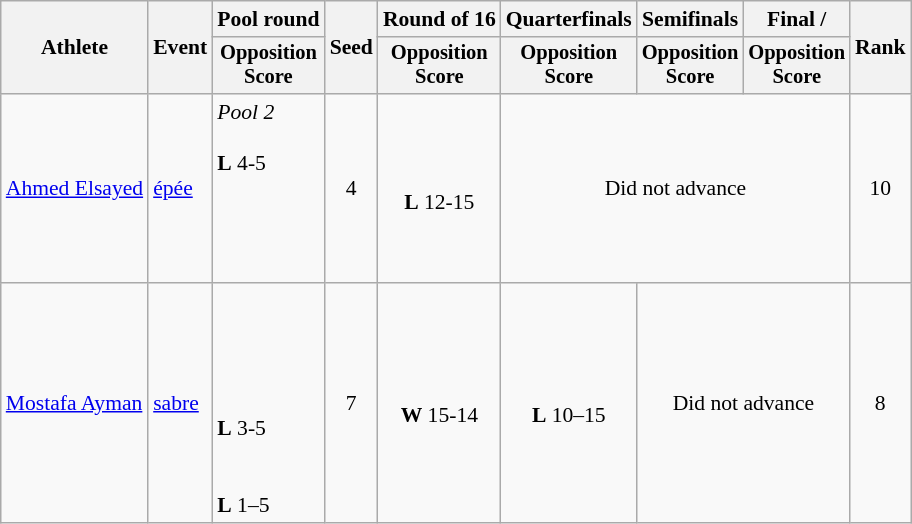<table class=wikitable style="font-size:90%">
<tr>
<th rowspan="2">Athlete</th>
<th rowspan="2">Event</th>
<th>Pool round</th>
<th rowspan="2">Seed</th>
<th>Round of 16</th>
<th>Quarterfinals</th>
<th>Semifinals</th>
<th>Final / </th>
<th rowspan=2>Rank</th>
</tr>
<tr style="font-size:95%">
<th>Opposition<br>Score</th>
<th>Opposition<br>Score</th>
<th>Opposition<br>Score</th>
<th>Opposition<br>Score</th>
<th>Opposition<br>Score</th>
</tr>
<tr align=center>
<td align=left><a href='#'>Ahmed Elsayed</a></td>
<td align=left><a href='#'>épée</a></td>
<td align=left><em>Pool 2</em><br><br><strong>L</strong> 4-5<br><br><br><br><br></td>
<td>4</td>
<td><br><strong>L</strong> 12-15</td>
<td colspan=3>Did not advance</td>
<td>10</td>
</tr>
<tr align=center>
<td align=left><a href='#'>Mostafa Ayman</a></td>
<td align=left><a href='#'>sabre</a></td>
<td align=left><br><br><br><br><br><strong>L</strong> 3-5<br><br><br><strong>L</strong> 1–5</td>
<td>7</td>
<td><br><strong>W</strong> 15-14</td>
<td><br><strong>L</strong> 10–15</td>
<td colspan=2>Did not advance</td>
<td>8</td>
</tr>
</table>
